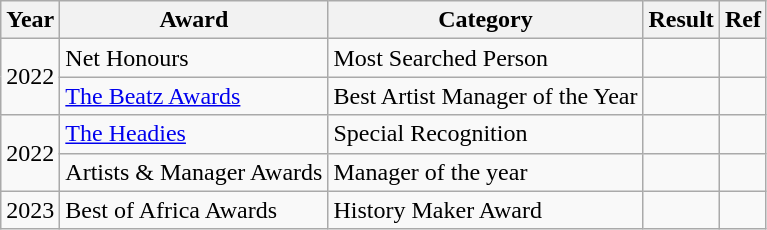<table class="wikitable">
<tr>
<th>Year</th>
<th>Award</th>
<th>Category</th>
<th>Result</th>
<th>Ref</th>
</tr>
<tr>
<td rowspan="2">2022</td>
<td>Net Honours</td>
<td>Most Searched Person</td>
<td></td>
<td></td>
</tr>
<tr>
<td><a href='#'>The Beatz Awards</a></td>
<td>Best Artist Manager of the Year</td>
<td></td>
<td></td>
</tr>
<tr>
<td rowspan="2">2022</td>
<td><a href='#'>The Headies</a></td>
<td>Special Recognition</td>
<td></td>
<td></td>
</tr>
<tr>
<td>Artists & Manager Awards</td>
<td>Manager of the year</td>
<td></td>
<td></td>
</tr>
<tr>
<td>2023</td>
<td>Best of Africa Awards</td>
<td>History Maker Award</td>
<td></td>
<td></td>
</tr>
</table>
